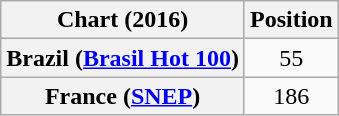<table class="wikitable sortable plainrowheaders" style="text-align:center;">
<tr>
<th scope="col">Chart (2016)</th>
<th scope="col">Position</th>
</tr>
<tr>
<th scope="row">Brazil (<a href='#'>Brasil Hot 100</a>)</th>
<td>55</td>
</tr>
<tr>
<th scope="row">France (<a href='#'>SNEP</a>)</th>
<td>186</td>
</tr>
</table>
